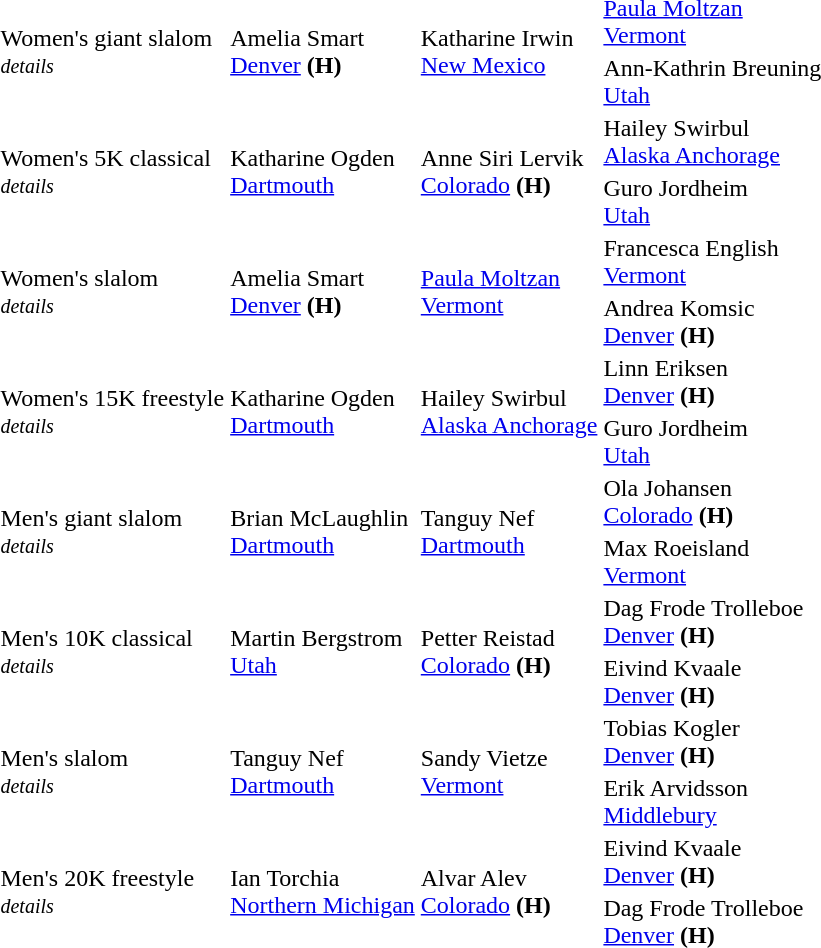<table>
<tr>
<td rowspan=2>Women's giant slalom<br><small><em>details</em></small></td>
<td rowspan=2>Amelia Smart<br> <a href='#'>Denver</a> <strong>(H)</strong></td>
<td rowspan=2>Katharine Irwin<br> <a href='#'>New Mexico</a></td>
<td><a href='#'>Paula Moltzan</a><br> <a href='#'>Vermont</a></td>
</tr>
<tr>
<td>Ann-Kathrin Breuning<br> <a href='#'>Utah</a></td>
</tr>
<tr>
<td rowspan=2>Women's 5K classical<br><small><em>details</em></small></td>
<td rowspan=2>Katharine Ogden<br> <a href='#'>Dartmouth</a></td>
<td rowspan=2>Anne Siri Lervik<br> <a href='#'>Colorado</a> <strong>(H)</strong></td>
<td>Hailey Swirbul<br> <a href='#'>Alaska Anchorage</a></td>
</tr>
<tr>
<td>Guro Jordheim<br> <a href='#'>Utah</a></td>
</tr>
<tr>
<td rowspan=2>Women's slalom<br><small><em>details</em></small></td>
<td rowspan=2>Amelia Smart<br> <a href='#'>Denver</a> <strong>(H)</strong></td>
<td rowspan=2><a href='#'>Paula Moltzan</a><br> <a href='#'>Vermont</a></td>
<td>Francesca English<br> <a href='#'>Vermont</a></td>
</tr>
<tr>
<td>Andrea Komsic<br> <a href='#'>Denver</a> <strong>(H)</strong></td>
</tr>
<tr>
<td rowspan=2>Women's 15K freestyle<br><small><em>details</em></small></td>
<td rowspan=2>Katharine Ogden<br> <a href='#'>Dartmouth</a></td>
<td rowspan=2>Hailey Swirbul<br> <a href='#'>Alaska Anchorage</a></td>
<td>Linn Eriksen<br> <a href='#'>Denver</a> <strong>(H)</strong></td>
</tr>
<tr>
<td>Guro Jordheim<br> <a href='#'>Utah</a></td>
</tr>
<tr>
<td rowspan=2>Men's giant slalom<br><small><em>details</em></small></td>
<td rowspan=2>Brian McLaughlin<br> <a href='#'>Dartmouth</a></td>
<td rowspan=2>Tanguy Nef<br> <a href='#'>Dartmouth</a></td>
<td>Ola Johansen<br> <a href='#'>Colorado</a> <strong>(H)</strong></td>
</tr>
<tr>
<td>Max Roeisland<br> <a href='#'>Vermont</a></td>
</tr>
<tr>
<td rowspan=2>Men's 10K classical<br><small><em>details</em></small></td>
<td rowspan=2>Martin Bergstrom<br> <a href='#'>Utah</a></td>
<td rowspan=2>Petter Reistad<br> <a href='#'>Colorado</a> <strong>(H)</strong></td>
<td>Dag Frode Trolleboe<br> <a href='#'>Denver</a> <strong>(H)</strong></td>
</tr>
<tr>
<td>Eivind Kvaale<br> <a href='#'>Denver</a> <strong>(H)</strong></td>
</tr>
<tr>
<td rowspan=2>Men's slalom<br><small><em>details</em></small></td>
<td rowspan=2>Tanguy Nef<br> <a href='#'>Dartmouth</a></td>
<td rowspan=2>Sandy Vietze<br> <a href='#'>Vermont</a></td>
<td>Tobias Kogler<br> <a href='#'>Denver</a> <strong>(H)</strong></td>
</tr>
<tr>
<td>Erik Arvidsson<br> <a href='#'>Middlebury</a></td>
</tr>
<tr>
<td rowspan=2>Men's 20K freestyle<br><small><em>details</em></small></td>
<td rowspan=2>Ian Torchia<br> <a href='#'>Northern Michigan</a></td>
<td rowspan=2>Alvar Alev<br> <a href='#'>Colorado</a> <strong>(H)</strong></td>
<td>Eivind Kvaale<br> <a href='#'>Denver</a> <strong>(H)</strong></td>
</tr>
<tr>
<td>Dag Frode Trolleboe<br> <a href='#'>Denver</a> <strong>(H)</strong></td>
</tr>
</table>
